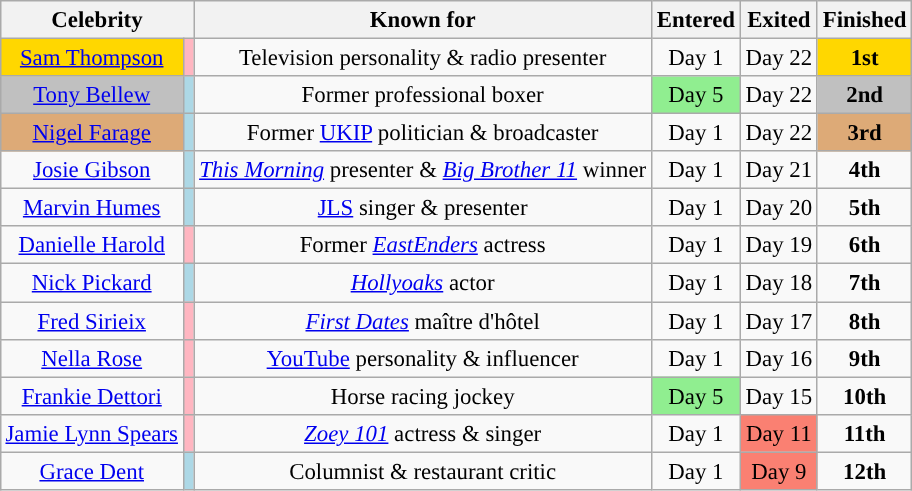<table class=wikitable sortable" style="text-align: center; white-space:nowrap; margin:auto; font-size:95.2%">
<tr>
<th style="width:27% scope="col" colspan=2>Celebrity</th>
<th style="width:49% scope="col">Known for</th>
<th style="width:8% scope="col">Entered</th>
<th style="width:8% scope="col">Exited</th>
<th style="width:8% scope="col">Finished</th>
</tr>
<tr>
<td style="background:gold"><a href='#'>Sam Thompson</a></td>
<td style=background:lightpink></td>
<td>Television personality & radio presenter</td>
<td>Day 1</td>
<td>Day 22</td>
<td style="background:gold"><strong>1st</strong></td>
</tr>
<tr>
<td style="background:silver"><a href='#'>Tony Bellew</a></td>
<td style=background:lightblue></td>
<td>Former professional boxer</td>
<td style=background:lightgreen>Day 5</td>
<td>Day 22</td>
<td style="background:silver"><strong>2nd</strong></td>
</tr>
<tr>
<td style="background:#da7"><a href='#'>Nigel Farage</a></td>
<td style=background:lightblue></td>
<td>Former <a href='#'>UKIP</a> politician & broadcaster</td>
<td>Day 1</td>
<td>Day 22</td>
<td style="background:#da7"><strong>3rd</strong></td>
</tr>
<tr>
<td><a href='#'>Josie Gibson</a></td>
<td style=background:lightblue></td>
<td><em><a href='#'>This Morning</a></em> presenter & <em><a href='#'>Big Brother 11</a></em> winner</td>
<td>Day 1</td>
<td>Day 21</td>
<td><strong>4th</strong></td>
</tr>
<tr>
<td><a href='#'>Marvin Humes</a></td>
<td style=background:lightblue></td>
<td><a href='#'>JLS</a> singer & presenter</td>
<td>Day 1</td>
<td>Day 20</td>
<td><strong>5th</strong></td>
</tr>
<tr>
<td><a href='#'>Danielle Harold</a></td>
<td style=background:lightpink></td>
<td>Former <em><a href='#'>EastEnders</a></em> actress</td>
<td>Day 1</td>
<td>Day 19</td>
<td><strong>6th</strong></td>
</tr>
<tr>
<td><a href='#'>Nick Pickard</a></td>
<td style=background:lightblue></td>
<td><em><a href='#'>Hollyoaks</a></em> actor</td>
<td>Day 1</td>
<td>Day 18</td>
<td><strong>7th</strong></td>
</tr>
<tr>
<td><a href='#'>Fred Sirieix</a></td>
<td style=background:lightpink></td>
<td><em><a href='#'>First Dates</a></em> maître d'hôtel</td>
<td>Day 1</td>
<td>Day 17</td>
<td><strong>8th</strong></td>
</tr>
<tr>
<td><a href='#'>Nella Rose</a></td>
<td style=background:lightpink></td>
<td><a href='#'>YouTube</a> personality & influencer</td>
<td>Day 1</td>
<td>Day 16</td>
<td><strong>9th</strong></td>
</tr>
<tr>
<td><a href='#'>Frankie Dettori</a></td>
<td style=background:lightpink></td>
<td>Horse racing jockey</td>
<td style=background:lightgreen>Day 5</td>
<td>Day 15</td>
<td><strong>10th</strong></td>
</tr>
<tr>
<td><a href='#'>Jamie Lynn Spears</a></td>
<td style=background:lightpink></td>
<td><em><a href='#'>Zoey 101</a></em> actress & singer</td>
<td>Day 1</td>
<td style=background:salmon>Day 11</td>
<td><strong>11th</strong></td>
</tr>
<tr>
<td><a href='#'>Grace Dent</a></td>
<td style=background:lightblue></td>
<td>Columnist & restaurant critic</td>
<td>Day 1</td>
<td style=background:salmon>Day 9</td>
<td><strong>12th</strong></td>
</tr>
</table>
